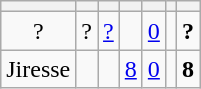<table class="wikitable" style="text-align:center;">
<tr>
<th></th>
<th></th>
<th></th>
<th></th>
<th></th>
<th></th>
<th></th>
</tr>
<tr>
<td>?</td>
<td>?</td>
<td><a href='#'>?</a></td>
<td></td>
<td><a href='#'>0</a></td>
<td></td>
<td><strong>?</strong></td>
</tr>
<tr>
<td>Jiresse</td>
<td></td>
<td></td>
<td><a href='#'>8</a></td>
<td><a href='#'>0</a></td>
<td></td>
<td><strong>8</strong></td>
</tr>
</table>
